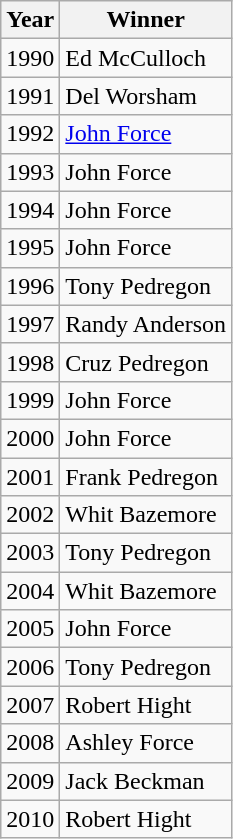<table class="wikitable">
<tr>
<th>Year</th>
<th>Winner</th>
</tr>
<tr>
<td>1990</td>
<td>Ed McCulloch</td>
</tr>
<tr>
<td>1991</td>
<td>Del Worsham</td>
</tr>
<tr>
<td>1992</td>
<td><a href='#'>John Force</a></td>
</tr>
<tr>
<td>1993</td>
<td>John Force</td>
</tr>
<tr>
<td>1994</td>
<td>John Force</td>
</tr>
<tr>
<td>1995</td>
<td>John Force</td>
</tr>
<tr>
<td>1996</td>
<td>Tony Pedregon</td>
</tr>
<tr>
<td>1997</td>
<td>Randy Anderson</td>
</tr>
<tr>
<td>1998</td>
<td>Cruz Pedregon</td>
</tr>
<tr>
<td>1999</td>
<td>John Force</td>
</tr>
<tr>
<td>2000</td>
<td>John Force</td>
</tr>
<tr>
<td>2001</td>
<td>Frank Pedregon</td>
</tr>
<tr>
<td>2002</td>
<td>Whit Bazemore</td>
</tr>
<tr>
<td>2003</td>
<td>Tony Pedregon</td>
</tr>
<tr>
<td>2004</td>
<td>Whit Bazemore</td>
</tr>
<tr>
<td>2005</td>
<td>John Force</td>
</tr>
<tr>
<td>2006</td>
<td>Tony Pedregon</td>
</tr>
<tr>
<td>2007</td>
<td>Robert Hight</td>
</tr>
<tr>
<td>2008</td>
<td>Ashley Force</td>
</tr>
<tr>
<td>2009</td>
<td>Jack Beckman</td>
</tr>
<tr>
<td>2010</td>
<td>Robert Hight</td>
</tr>
</table>
